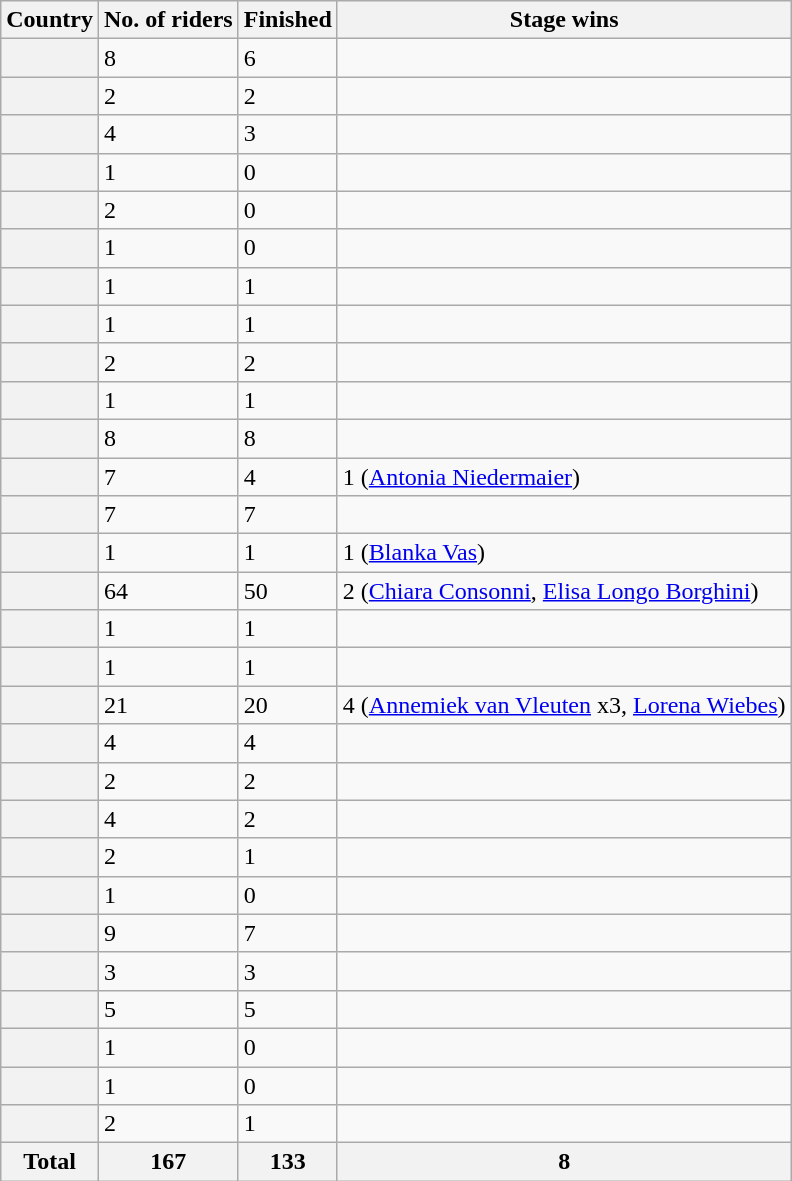<table class="wikitable sortable plainrowheaders">
<tr>
<th scope="col">Country</th>
<th scope="col">No. of riders</th>
<th scope="col">Finished</th>
<th scope="col">Stage wins</th>
</tr>
<tr>
<th scope="row"></th>
<td>8</td>
<td>6</td>
<td></td>
</tr>
<tr>
<th scope="row"></th>
<td>2</td>
<td>2</td>
<td></td>
</tr>
<tr>
<th scope="row"></th>
<td>4</td>
<td>3</td>
<td></td>
</tr>
<tr>
<th scope="row"></th>
<td>1</td>
<td>0</td>
<td></td>
</tr>
<tr>
<th scope="row"></th>
<td>2</td>
<td>0</td>
<td></td>
</tr>
<tr>
<th scope="row"></th>
<td>1</td>
<td>0</td>
<td></td>
</tr>
<tr>
<th scope="row"></th>
<td>1</td>
<td>1</td>
<td></td>
</tr>
<tr>
<th scope="row"></th>
<td>1</td>
<td>1</td>
<td></td>
</tr>
<tr>
<th scope="row"></th>
<td>2</td>
<td>2</td>
<td></td>
</tr>
<tr>
<th scope="row"></th>
<td>1</td>
<td>1</td>
<td></td>
</tr>
<tr>
<th scope="row"></th>
<td>8</td>
<td>8</td>
<td></td>
</tr>
<tr>
<th scope="row"></th>
<td>7</td>
<td>4</td>
<td>1 (<a href='#'>Antonia Niedermaier</a>)</td>
</tr>
<tr>
<th scope="row"></th>
<td>7</td>
<td>7</td>
<td></td>
</tr>
<tr>
<th scope="row"></th>
<td>1</td>
<td>1</td>
<td>1 (<a href='#'>Blanka Vas</a>)</td>
</tr>
<tr>
<th scope="row"></th>
<td>64</td>
<td>50</td>
<td>2 (<a href='#'>Chiara Consonni</a>, <a href='#'>Elisa Longo Borghini</a>)</td>
</tr>
<tr>
<th scope="row"></th>
<td>1</td>
<td>1</td>
<td></td>
</tr>
<tr>
<th scope="row"></th>
<td>1</td>
<td>1</td>
<td></td>
</tr>
<tr>
<th scope="row"></th>
<td>21</td>
<td>20</td>
<td>4 (<a href='#'>Annemiek van Vleuten</a> x3, <a href='#'>Lorena Wiebes</a>)</td>
</tr>
<tr>
<th scope="row"></th>
<td>4</td>
<td>4</td>
<td></td>
</tr>
<tr>
<th scope="row"></th>
<td>2</td>
<td>2</td>
<td></td>
</tr>
<tr>
<th scope="row"></th>
<td>4</td>
<td>2</td>
<td></td>
</tr>
<tr>
<th scope="row"></th>
<td>2</td>
<td>1</td>
<td></td>
</tr>
<tr>
<th scope="row"></th>
<td>1</td>
<td>0</td>
<td></td>
</tr>
<tr>
<th scope="row"></th>
<td>9</td>
<td>7</td>
<td></td>
</tr>
<tr>
<th scope="row"></th>
<td>3</td>
<td>3</td>
<td></td>
</tr>
<tr>
<th scope="row"></th>
<td>5</td>
<td>5</td>
<td></td>
</tr>
<tr>
<th scope="row"></th>
<td>1</td>
<td>0</td>
<td></td>
</tr>
<tr>
<th scope="row"></th>
<td>1</td>
<td>0</td>
<td></td>
</tr>
<tr>
<th scope="row"></th>
<td>2</td>
<td>1</td>
<td></td>
</tr>
<tr>
<th scope="row">Total</th>
<th>167</th>
<th>133</th>
<th>8</th>
</tr>
</table>
